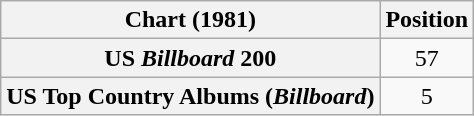<table class="wikitable sortable plainrowheaders" style="text-align:center">
<tr>
<th scope="col">Chart (1981)</th>
<th scope="col">Position</th>
</tr>
<tr>
<th scope="row">US <em>Billboard</em> 200</th>
<td>57</td>
</tr>
<tr>
<th scope="row">US Top Country Albums (<em>Billboard</em>)</th>
<td>5</td>
</tr>
</table>
